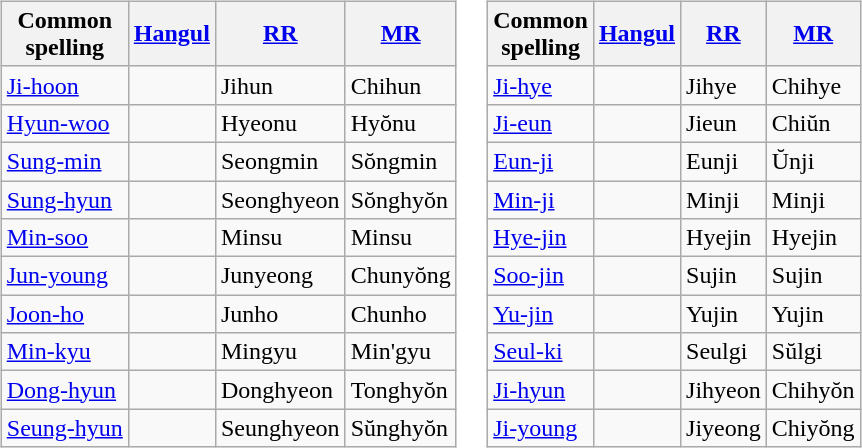<table>
<tr>
<td><br><table class="wikitable sortable">
<tr>
<th>Common<br>spelling</th>
<th><a href='#'>Hangul</a></th>
<th><a href='#'>RR</a></th>
<th><a href='#'>MR</a></th>
</tr>
<tr>
<td><a href='#'>Ji-hoon</a></td>
<td></td>
<td>Jihun</td>
<td>Chihun</td>
</tr>
<tr>
<td><a href='#'>Hyun-woo</a></td>
<td></td>
<td>Hyeonu</td>
<td>Hyŏnu</td>
</tr>
<tr>
<td><a href='#'>Sung-min</a></td>
<td></td>
<td>Seongmin</td>
<td>Sŏngmin</td>
</tr>
<tr>
<td><a href='#'>Sung-hyun</a></td>
<td></td>
<td>Seonghyeon</td>
<td>Sŏnghyŏn</td>
</tr>
<tr>
<td><a href='#'>Min-soo</a></td>
<td></td>
<td>Minsu</td>
<td>Minsu</td>
</tr>
<tr>
<td><a href='#'>Jun-young</a></td>
<td></td>
<td>Junyeong</td>
<td>Chunyŏng</td>
</tr>
<tr>
<td><a href='#'>Joon-ho</a></td>
<td></td>
<td>Junho</td>
<td>Chunho</td>
</tr>
<tr>
<td><a href='#'>Min-kyu</a></td>
<td></td>
<td>Mingyu</td>
<td>Min'gyu</td>
</tr>
<tr>
<td><a href='#'>Dong-hyun</a></td>
<td></td>
<td>Donghyeon</td>
<td>Tonghyŏn</td>
</tr>
<tr>
<td><a href='#'>Seung-hyun</a></td>
<td></td>
<td>Seunghyeon</td>
<td>Sŭnghyŏn</td>
</tr>
</table>
</td>
<td><br><table class="wikitable sortable">
<tr>
<th>Common<br>spelling</th>
<th><a href='#'>Hangul</a></th>
<th><a href='#'>RR</a></th>
<th><a href='#'>MR</a></th>
</tr>
<tr>
<td><a href='#'>Ji-hye</a></td>
<td></td>
<td>Jihye</td>
<td>Chihye</td>
</tr>
<tr>
<td><a href='#'>Ji-eun</a></td>
<td></td>
<td>Jieun</td>
<td>Chiŭn</td>
</tr>
<tr>
<td><a href='#'>Eun-ji</a></td>
<td></td>
<td>Eunji</td>
<td>Ŭnji</td>
</tr>
<tr>
<td><a href='#'>Min-ji</a></td>
<td></td>
<td>Minji</td>
<td>Minji</td>
</tr>
<tr>
<td><a href='#'>Hye-jin</a></td>
<td></td>
<td>Hyejin</td>
<td>Hyejin</td>
</tr>
<tr>
<td><a href='#'>Soo-jin</a></td>
<td></td>
<td>Sujin</td>
<td>Sujin</td>
</tr>
<tr>
<td><a href='#'>Yu-jin</a></td>
<td></td>
<td>Yujin</td>
<td>Yujin</td>
</tr>
<tr>
<td><a href='#'>Seul-ki</a></td>
<td></td>
<td>Seulgi</td>
<td>Sŭlgi</td>
</tr>
<tr>
<td><a href='#'>Ji-hyun</a></td>
<td></td>
<td>Jihyeon</td>
<td>Chihyŏn</td>
</tr>
<tr>
<td><a href='#'>Ji-young</a></td>
<td></td>
<td>Jiyeong</td>
<td>Chiyŏng</td>
</tr>
</table>
</td>
</tr>
</table>
